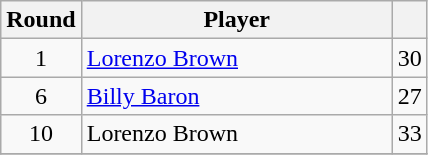<table class="wikitable sortable" style="text-align: center;">
<tr>
<th>Round</th>
<th style="width:200px;">Player</th>
<th><a href='#'></a></th>
</tr>
<tr>
<td>1</td>
<td align="left"> <a href='#'>Lorenzo Brown</a></td>
<td>30</td>
</tr>
<tr>
<td>6</td>
<td align="left"> <a href='#'>Billy Baron</a></td>
<td>27</td>
</tr>
<tr>
<td>10</td>
<td align="left"> Lorenzo Brown</td>
<td>33</td>
</tr>
<tr>
</tr>
</table>
